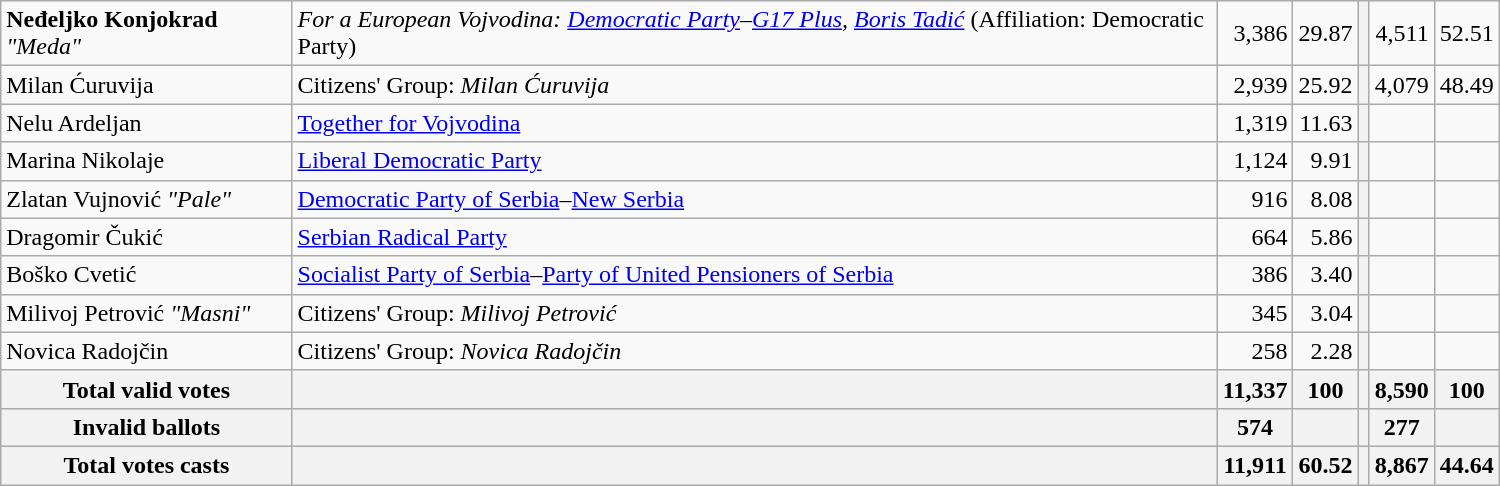<table style="width:1000px;" class="wikitable">
<tr>
<td align="left"><strong>Neđeljko Konjokrad</strong> <em>"Meda"</em></td>
<td align="left"><em>For a European Vojvodina: <a href='#'>Democratic Party</a>–<a href='#'>G17 Plus</a>, <a href='#'>Boris Tadić</a></em> (Affiliation: Democratic Party)</td>
<td align="right">3,386</td>
<td align="right">29.87</td>
<th align="left"></th>
<td align="right">4,511</td>
<td align="right">52.51</td>
</tr>
<tr>
<td align="left">Milan Ćuruvija</td>
<td align="left">Citizens' Group: <em>Milan Ćuruvija</em></td>
<td align="right">2,939</td>
<td align="right">25.92</td>
<th align="left"></th>
<td align="right">4,079</td>
<td align="right">48.49</td>
</tr>
<tr>
<td align="left">Nelu Ardeljan</td>
<td align="left"><a href='#'>Together for Vojvodina</a></td>
<td align="right">1,319</td>
<td align="right">11.63</td>
<th align="left"></th>
<td align="right"></td>
<td align="right"></td>
</tr>
<tr>
<td align="left">Marina Nikolaje</td>
<td align="left"><a href='#'>Liberal Democratic Party</a></td>
<td align="right">1,124</td>
<td align="right">9.91</td>
<th align="left"></th>
<td align="right"></td>
<td align="right"></td>
</tr>
<tr>
<td align="left">Zlatan Vujnović <em>"Pale"</em></td>
<td align="left"><a href='#'>Democratic Party of Serbia</a>–<a href='#'>New Serbia</a></td>
<td align="right">916</td>
<td align="right">8.08</td>
<th align="left"></th>
<td align="right"></td>
<td align="right"></td>
</tr>
<tr>
<td align="left">Dragomir Čukić</td>
<td align="left"><a href='#'>Serbian Radical Party</a></td>
<td align="right">664</td>
<td align="right">5.86</td>
<th align="left"></th>
<td align="right"></td>
<td align="right"></td>
</tr>
<tr>
<td align="left">Boško Cvetić</td>
<td align="left"><a href='#'>Socialist Party of Serbia</a>–<a href='#'>Party of United Pensioners of Serbia</a></td>
<td align="right">386</td>
<td align="right">3.40</td>
<th align="left"></th>
<td align="right"></td>
<td align="right"></td>
</tr>
<tr>
<td align="left">Milivoj Petrović <em>"Masni"</em></td>
<td align="left">Citizens' Group: <em>Milivoj Petrović</em></td>
<td align="right">345</td>
<td align="right">3.04</td>
<th align="left"></th>
<td align="right"></td>
<td align="right"></td>
</tr>
<tr>
<td align="left">Novica Radojčin</td>
<td align="left">Citizens' Group: <em>Novica Radojčin</em></td>
<td align="right">258</td>
<td align="right">2.28</td>
<th align="left"></th>
<td align="right"></td>
<td align="right"></td>
</tr>
<tr>
<th align="left">Total valid votes</th>
<th align="left"></th>
<th align="right">11,337</th>
<th align="right">100</th>
<th align="left"></th>
<th align="right">8,590</th>
<th align="right">100</th>
</tr>
<tr>
<th align="left">Invalid ballots</th>
<th align="left"></th>
<th align="right">574</th>
<th align="right"></th>
<th align="left"></th>
<th align="right">277</th>
<th align="right"></th>
</tr>
<tr>
<th align="left">Total votes casts</th>
<th align="left"></th>
<th align="right">11,911</th>
<th align="right">60.52</th>
<th align="left"></th>
<th align="right">8,867</th>
<th align="right">44.64</th>
</tr>
</table>
